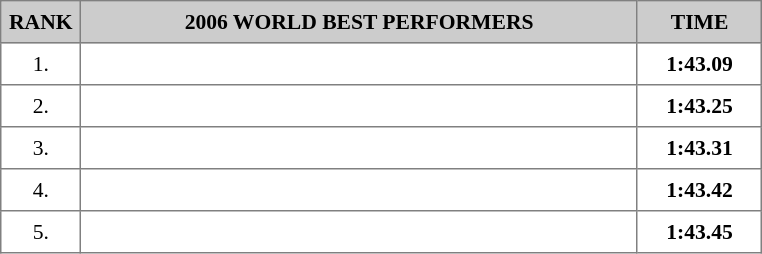<table border="1" cellspacing="2" cellpadding="5" style="border-collapse: collapse; font-size: 90%;">
<tr style="background:#ccc;">
<th>RANK</th>
<th style="text-align:center; width:25em;">2006 WORLD BEST PERFORMERS</th>
<th style="text-align:center; width:5em;">TIME</th>
</tr>
<tr>
<td style="text-align:center;">1.</td>
<td></td>
<td style="text-align:center;"><strong>1:43.09</strong></td>
</tr>
<tr>
<td style="text-align:center;">2.</td>
<td></td>
<td style="text-align:center;"><strong>1:43.25</strong></td>
</tr>
<tr>
<td style="text-align:center;">3.</td>
<td></td>
<td style="text-align:center;"><strong>1:43.31</strong></td>
</tr>
<tr>
<td style="text-align:center;">4.</td>
<td></td>
<td style="text-align:center;"><strong>1:43.42</strong></td>
</tr>
<tr>
<td style="text-align:center;">5.</td>
<td></td>
<td style="text-align:center;"><strong>1:43.45</strong></td>
</tr>
</table>
